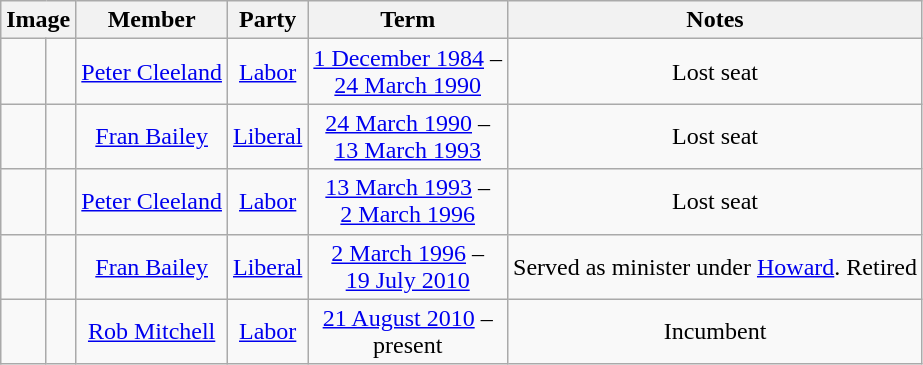<table class=wikitable style="text-align:center">
<tr>
<th colspan=2>Image</th>
<th>Member</th>
<th>Party</th>
<th>Term</th>
<th>Notes</th>
</tr>
<tr>
<td> </td>
<td></td>
<td><a href='#'>Peter Cleeland</a><br></td>
<td><a href='#'>Labor</a></td>
<td nowrap><a href='#'>1 December 1984</a> –<br><a href='#'>24 March 1990</a></td>
<td>Lost seat</td>
</tr>
<tr>
<td> </td>
<td></td>
<td><a href='#'>Fran Bailey</a><br></td>
<td><a href='#'>Liberal</a></td>
<td nowrap><a href='#'>24 March 1990</a> –<br><a href='#'>13 March 1993</a></td>
<td>Lost seat</td>
</tr>
<tr>
<td> </td>
<td></td>
<td><a href='#'>Peter Cleeland</a><br></td>
<td><a href='#'>Labor</a></td>
<td nowrap><a href='#'>13 March 1993</a> –<br><a href='#'>2 March 1996</a></td>
<td>Lost seat</td>
</tr>
<tr>
<td> </td>
<td></td>
<td><a href='#'>Fran Bailey</a><br></td>
<td><a href='#'>Liberal</a></td>
<td nowrap><a href='#'>2 March 1996</a> –<br><a href='#'>19 July 2010</a></td>
<td>Served as minister under <a href='#'>Howard</a>. Retired</td>
</tr>
<tr>
<td> </td>
<td></td>
<td><a href='#'>Rob Mitchell</a><br></td>
<td><a href='#'>Labor</a></td>
<td nowrap><a href='#'>21 August 2010</a> –<br>present</td>
<td>Incumbent</td>
</tr>
</table>
